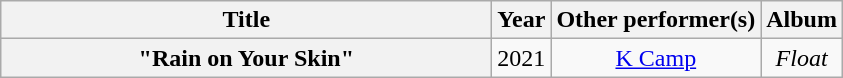<table class="wikitable plainrowheaders" style="text-align:center;">
<tr>
<th scope="col" style="width:20em;">Title</th>
<th scope="col">Year</th>
<th scope="col">Other performer(s)</th>
<th scope="col">Album</th>
</tr>
<tr>
<th scope="row">"Rain on Your Skin"</th>
<td>2021</td>
<td><a href='#'>K Camp</a></td>
<td><em>Float</em></td>
</tr>
</table>
